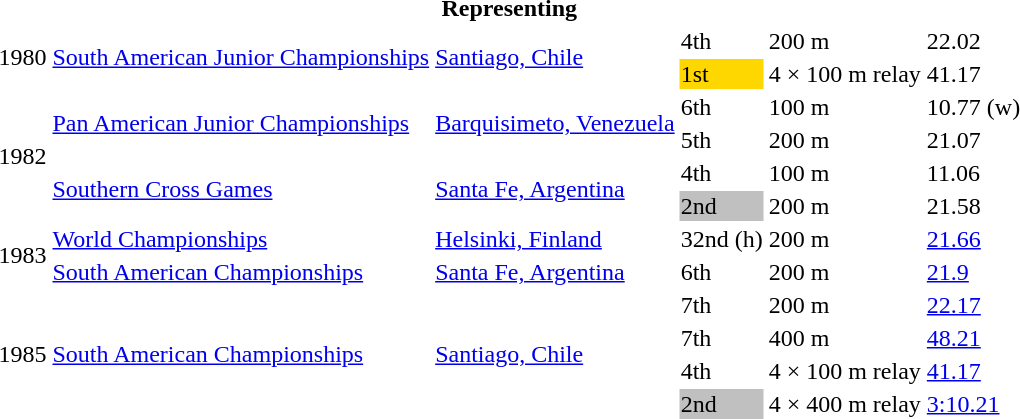<table>
<tr>
<th colspan="6">Representing </th>
</tr>
<tr>
<td rowspan=2>1980</td>
<td rowspan=2><a href='#'>South American Junior Championships</a></td>
<td rowspan=2><a href='#'>Santiago, Chile</a></td>
<td>4th</td>
<td>200 m</td>
<td>22.02</td>
</tr>
<tr>
<td bgcolor=gold>1st</td>
<td>4 × 100 m relay</td>
<td>41.17</td>
</tr>
<tr>
<td rowspan=4>1982</td>
<td rowspan=2><a href='#'>Pan American Junior Championships</a></td>
<td rowspan=2><a href='#'>Barquisimeto, Venezuela</a></td>
<td>6th</td>
<td>100 m</td>
<td>10.77 (w)</td>
</tr>
<tr>
<td>5th</td>
<td>200 m</td>
<td>21.07</td>
</tr>
<tr>
<td rowspan=2><a href='#'>Southern Cross Games</a></td>
<td rowspan=2><a href='#'>Santa Fe, Argentina</a></td>
<td>4th</td>
<td>100 m</td>
<td>11.06</td>
</tr>
<tr>
<td bgcolor=silver>2nd</td>
<td>200 m</td>
<td>21.58</td>
</tr>
<tr>
<td rowspan=2>1983</td>
<td><a href='#'>World Championships</a></td>
<td><a href='#'>Helsinki, Finland</a></td>
<td>32nd (h)</td>
<td>200 m</td>
<td><a href='#'>21.66</a></td>
</tr>
<tr>
<td><a href='#'>South American Championships</a></td>
<td><a href='#'>Santa Fe, Argentina</a></td>
<td>6th</td>
<td>200 m</td>
<td><a href='#'>21.9</a></td>
</tr>
<tr>
<td rowspan=4>1985</td>
<td rowspan=4><a href='#'>South American Championships</a></td>
<td rowspan=4><a href='#'>Santiago, Chile</a></td>
<td>7th</td>
<td>200 m</td>
<td><a href='#'>22.17</a></td>
</tr>
<tr>
<td>7th</td>
<td>400 m</td>
<td><a href='#'>48.21</a></td>
</tr>
<tr>
<td>4th</td>
<td>4 × 100 m relay</td>
<td><a href='#'>41.17</a></td>
</tr>
<tr>
<td bgcolor=silver>2nd</td>
<td>4 × 400 m relay</td>
<td><a href='#'>3:10.21</a></td>
</tr>
</table>
